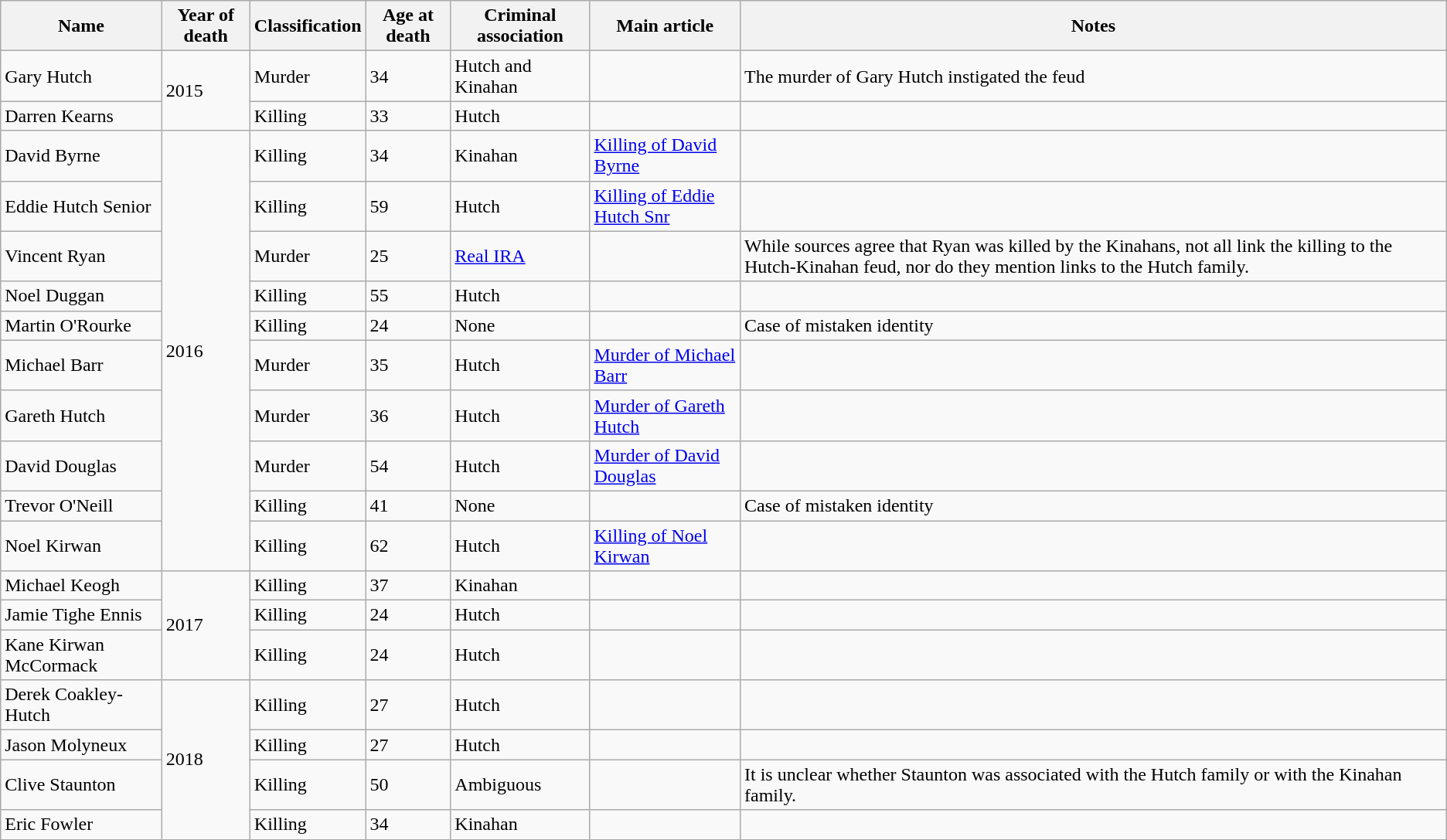<table class="wikitable">
<tr>
<th>Name</th>
<th>Year of death</th>
<th>Classification </th>
<th>Age at death</th>
<th>Criminal association</th>
<th>Main article</th>
<th>Notes</th>
</tr>
<tr>
<td>Gary Hutch</td>
<td rowspan="2">2015</td>
<td>Murder</td>
<td>34</td>
<td>Hutch and Kinahan</td>
<td></td>
<td>The murder of Gary Hutch instigated the feud</td>
</tr>
<tr>
<td>Darren Kearns</td>
<td>Killing</td>
<td>33</td>
<td>Hutch</td>
<td></td>
<td></td>
</tr>
<tr>
<td>David Byrne</td>
<td rowspan="10">2016</td>
<td>Killing</td>
<td>34</td>
<td>Kinahan</td>
<td><a href='#'>Killing of David Byrne</a></td>
<td></td>
</tr>
<tr>
<td>Eddie Hutch Senior</td>
<td>Killing</td>
<td>59</td>
<td>Hutch</td>
<td><a href='#'>Killing of Eddie Hutch Snr</a></td>
<td></td>
</tr>
<tr>
<td>Vincent Ryan</td>
<td>Murder</td>
<td>25</td>
<td><a href='#'>Real IRA</a></td>
<td></td>
<td>While sources agree that Ryan was killed by the Kinahans, not all link the killing to the Hutch-Kinahan feud, nor do they mention links to the Hutch family.</td>
</tr>
<tr>
<td>Noel Duggan</td>
<td>Killing</td>
<td>55</td>
<td>Hutch</td>
<td></td>
<td></td>
</tr>
<tr>
<td>Martin O'Rourke</td>
<td>Killing</td>
<td>24</td>
<td>None</td>
<td></td>
<td>Case of mistaken identity</td>
</tr>
<tr>
<td>Michael Barr</td>
<td>Murder</td>
<td>35</td>
<td>Hutch</td>
<td><a href='#'>Murder of Michael Barr</a></td>
<td></td>
</tr>
<tr>
<td>Gareth Hutch</td>
<td>Murder</td>
<td>36</td>
<td>Hutch</td>
<td><a href='#'>Murder of Gareth Hutch</a></td>
<td></td>
</tr>
<tr>
<td>David Douglas</td>
<td>Murder</td>
<td>54</td>
<td>Hutch</td>
<td><a href='#'>Murder of David Douglas</a></td>
<td></td>
</tr>
<tr>
<td>Trevor O'Neill</td>
<td>Killing</td>
<td>41</td>
<td>None</td>
<td></td>
<td>Case of mistaken identity</td>
</tr>
<tr>
<td>Noel Kirwan</td>
<td>Killing</td>
<td>62</td>
<td>Hutch</td>
<td><a href='#'>Killing of Noel Kirwan</a></td>
<td></td>
</tr>
<tr>
<td>Michael Keogh</td>
<td rowspan="3">2017</td>
<td>Killing</td>
<td>37</td>
<td>Kinahan</td>
<td></td>
<td></td>
</tr>
<tr>
<td>Jamie Tighe Ennis</td>
<td>Killing</td>
<td>24</td>
<td>Hutch</td>
<td></td>
<td></td>
</tr>
<tr>
<td>Kane Kirwan McCormack</td>
<td>Killing</td>
<td>24</td>
<td>Hutch</td>
<td></td>
<td></td>
</tr>
<tr>
<td>Derek Coakley-Hutch</td>
<td rowspan="4">2018</td>
<td>Killing</td>
<td>27</td>
<td>Hutch</td>
<td></td>
<td></td>
</tr>
<tr>
<td>Jason Molyneux</td>
<td>Killing</td>
<td>27</td>
<td>Hutch</td>
<td></td>
<td></td>
</tr>
<tr>
<td>Clive Staunton</td>
<td>Killing</td>
<td>50</td>
<td>Ambiguous</td>
<td></td>
<td>It is unclear whether Staunton was associated with the Hutch family or with the Kinahan family.</td>
</tr>
<tr>
<td>Eric Fowler</td>
<td>Killing</td>
<td>34</td>
<td>Kinahan</td>
<td></td>
<td></td>
</tr>
</table>
